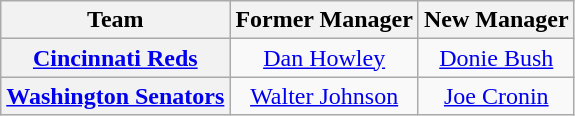<table class="wikitable plainrowheaders" style="text-align:center;">
<tr>
<th>Team</th>
<th>Former Manager</th>
<th>New Manager</th>
</tr>
<tr>
<th scope="row" style="text-align:center;"><a href='#'>Cincinnati Reds</a></th>
<td><a href='#'>Dan Howley</a></td>
<td><a href='#'>Donie Bush</a></td>
</tr>
<tr>
<th scope="row" style="text-align:center;"><a href='#'>Washington Senators</a></th>
<td><a href='#'>Walter Johnson</a></td>
<td><a href='#'>Joe Cronin</a></td>
</tr>
</table>
